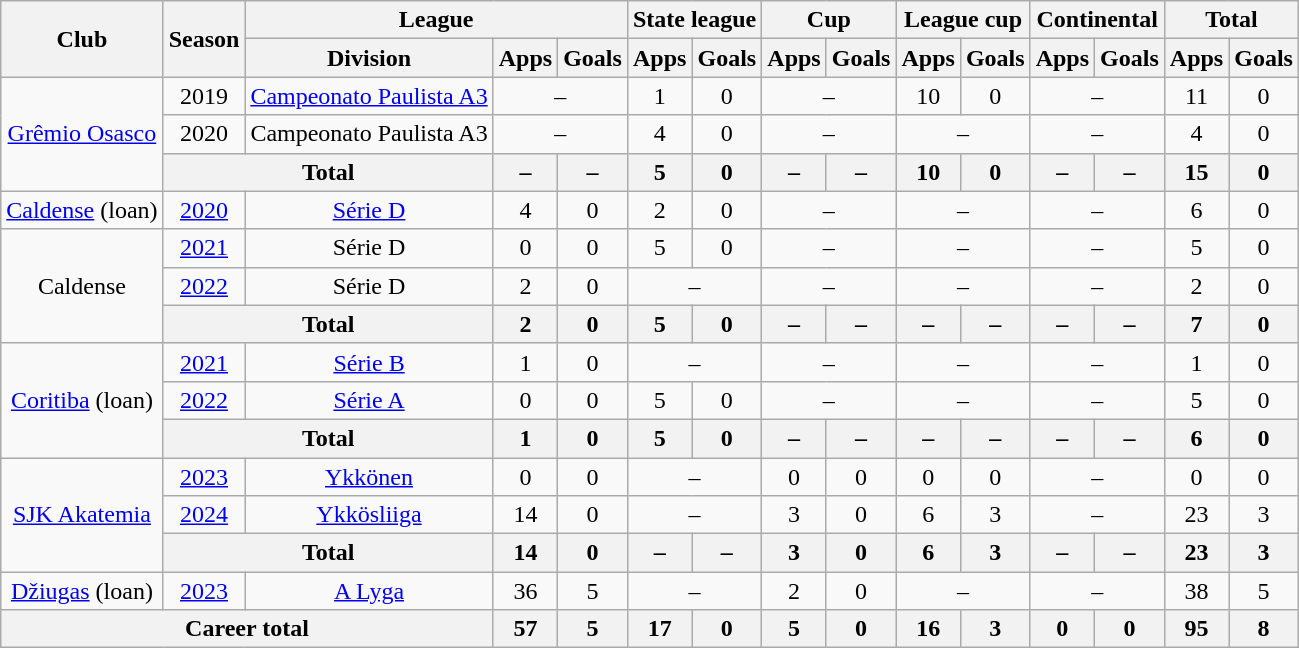<table class="wikitable" style="text-align:center">
<tr>
<th rowspan="2">Club</th>
<th rowspan="2">Season</th>
<th colspan="3">League</th>
<th colspan="2">State league</th>
<th colspan="2">Cup</th>
<th colspan="2">League cup</th>
<th colspan="2">Continental</th>
<th colspan="2">Total</th>
</tr>
<tr>
<th>Division</th>
<th>Apps</th>
<th>Goals</th>
<th>Apps</th>
<th>Goals</th>
<th>Apps</th>
<th>Goals</th>
<th>Apps</th>
<th>Goals</th>
<th>Apps</th>
<th>Goals</th>
<th>Apps</th>
<th>Goals</th>
</tr>
<tr>
<td rowspan="3"><a href='#'>Grêmio Osasco</a></td>
<td>2019</td>
<td><a href='#'>Campeonato Paulista A3</a></td>
<td colspan="2">–</td>
<td>1</td>
<td>0</td>
<td colspan="2">–</td>
<td>10</td>
<td>0</td>
<td colspan="2">–</td>
<td>11</td>
<td>0</td>
</tr>
<tr>
<td>2020</td>
<td>Campeonato Paulista A3</td>
<td colspan="2">–</td>
<td>4</td>
<td>0</td>
<td colspan="2">–</td>
<td colspan="2">–</td>
<td colspan="2">–</td>
<td>4</td>
<td>0</td>
</tr>
<tr>
<th colspan="2">Total</th>
<th>–</th>
<th>–</th>
<th>5</th>
<th>0</th>
<th>–</th>
<th>–</th>
<th>10</th>
<th>0</th>
<th>–</th>
<th>–</th>
<th>15</th>
<th>0</th>
</tr>
<tr>
<td><a href='#'>Caldense</a> (loan)</td>
<td><a href='#'>2020</a></td>
<td><a href='#'>Série D</a></td>
<td>4</td>
<td>0</td>
<td>2</td>
<td>0</td>
<td colspan="2">–</td>
<td colspan="2">–</td>
<td colspan="2">–</td>
<td>6</td>
<td>0</td>
</tr>
<tr>
<td rowspan="3">Caldense</td>
<td><a href='#'>2021</a></td>
<td>Série D</td>
<td>0</td>
<td>0</td>
<td>5</td>
<td>0</td>
<td colspan="2">–</td>
<td colspan="2">–</td>
<td colspan="2">–</td>
<td>5</td>
<td>0</td>
</tr>
<tr>
<td><a href='#'>2022</a></td>
<td>Série D</td>
<td>2</td>
<td>0</td>
<td colspan="2">–</td>
<td colspan="2">–</td>
<td colspan="2">–</td>
<td colspan="2">–</td>
<td>2</td>
<td>0</td>
</tr>
<tr>
<th colspan="2">Total</th>
<th>2</th>
<th>0</th>
<th>5</th>
<th>0</th>
<th>–</th>
<th>–</th>
<th>–</th>
<th>–</th>
<th>–</th>
<th>–</th>
<th>7</th>
<th>0</th>
</tr>
<tr>
<td rowspan="3"><a href='#'>Coritiba</a> (loan)</td>
<td><a href='#'>2021</a></td>
<td><a href='#'>Série B</a></td>
<td>1</td>
<td>0</td>
<td colspan="2">–</td>
<td colspan="2">–</td>
<td colspan="2">–</td>
<td colspan="2">–</td>
<td>1</td>
<td>0</td>
</tr>
<tr>
<td><a href='#'>2022</a></td>
<td><a href='#'>Série A</a></td>
<td>0</td>
<td>0</td>
<td>5</td>
<td>0</td>
<td colspan="2">–</td>
<td colspan="2">–</td>
<td colspan="2">–</td>
<td>5</td>
<td>0</td>
</tr>
<tr>
<th colspan="2">Total</th>
<th>1</th>
<th>0</th>
<th>5</th>
<th>0</th>
<th>–</th>
<th>–</th>
<th>–</th>
<th>–</th>
<th>–</th>
<th>–</th>
<th>6</th>
<th>0</th>
</tr>
<tr>
<td rowspan="3"><a href='#'>SJK Akatemia</a></td>
<td><a href='#'>2023</a></td>
<td><a href='#'>Ykkönen</a></td>
<td>0</td>
<td>0</td>
<td colspan="2">–</td>
<td>0</td>
<td>0</td>
<td>0</td>
<td>0</td>
<td colspan="2">–</td>
<td>0</td>
<td>0</td>
</tr>
<tr>
<td><a href='#'>2024</a></td>
<td><a href='#'>Ykkösliiga</a></td>
<td>14</td>
<td>0</td>
<td colspan="2">–</td>
<td>3</td>
<td>0</td>
<td>6</td>
<td>3</td>
<td colspan="2">–</td>
<td>23</td>
<td>3</td>
</tr>
<tr>
<th colspan="2">Total</th>
<th>14</th>
<th>0</th>
<th>–</th>
<th>–</th>
<th>3</th>
<th>0</th>
<th>6</th>
<th>3</th>
<th>–</th>
<th>–</th>
<th>23</th>
<th>3</th>
</tr>
<tr>
<td><a href='#'>Džiugas</a> (loan)</td>
<td><a href='#'>2023</a></td>
<td><a href='#'>A Lyga</a></td>
<td>36</td>
<td>5</td>
<td colspan="2">–</td>
<td>2</td>
<td>0</td>
<td colspan="2">–</td>
<td colspan="2">–</td>
<td>38</td>
<td>5</td>
</tr>
<tr>
<th colspan="3">Career total</th>
<th>57</th>
<th>5</th>
<th>17</th>
<th>0</th>
<th>5</th>
<th>0</th>
<th>16</th>
<th>3</th>
<th>0</th>
<th>0</th>
<th>95</th>
<th>8</th>
</tr>
</table>
